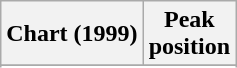<table class="wikitable sortable plainrowheaders">
<tr>
<th>Chart (1999)</th>
<th>Peak<br>position</th>
</tr>
<tr>
</tr>
<tr>
</tr>
<tr>
</tr>
</table>
